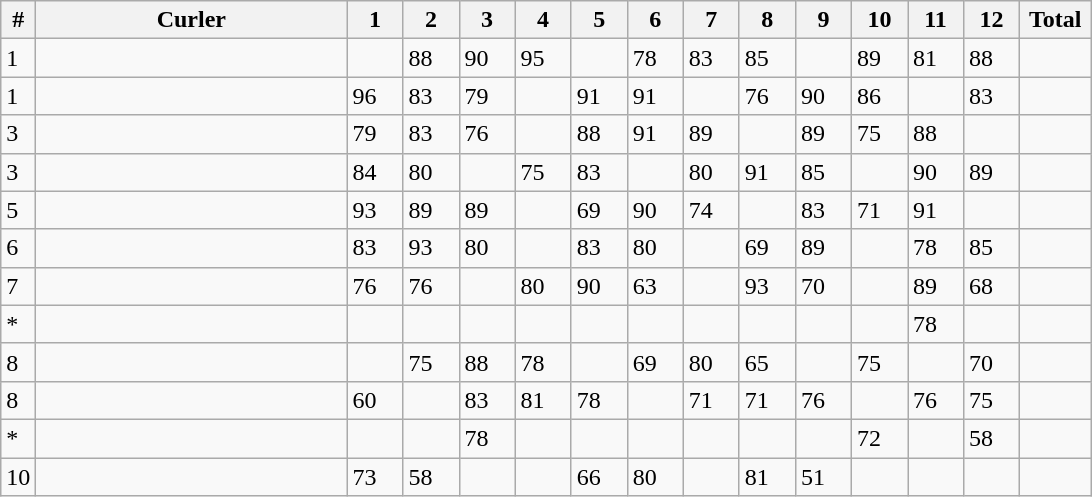<table class="wikitable sortable">
<tr>
<th>#</th>
<th width=200>Curler</th>
<th width=30>1</th>
<th width=30>2</th>
<th width=30>3</th>
<th width=30>4</th>
<th width=30>5</th>
<th width=30>6</th>
<th width=30>7</th>
<th width=30>8</th>
<th width=30>9</th>
<th width=30>10</th>
<th width=30>11</th>
<th width=30>12</th>
<th width=40>Total</th>
</tr>
<tr>
<td>1</td>
<td></td>
<td></td>
<td>88</td>
<td>90</td>
<td>95</td>
<td></td>
<td>78</td>
<td>83</td>
<td>85</td>
<td></td>
<td>89</td>
<td>81</td>
<td>88</td>
<td></td>
</tr>
<tr>
<td>1</td>
<td></td>
<td>96</td>
<td>83</td>
<td>79</td>
<td></td>
<td>91</td>
<td>91</td>
<td></td>
<td>76</td>
<td>90</td>
<td>86</td>
<td></td>
<td>83</td>
<td></td>
</tr>
<tr>
<td>3</td>
<td></td>
<td>79</td>
<td>83</td>
<td>76</td>
<td></td>
<td>88</td>
<td>91</td>
<td>89</td>
<td></td>
<td>89</td>
<td>75</td>
<td>88</td>
<td></td>
<td></td>
</tr>
<tr>
<td>3</td>
<td></td>
<td>84</td>
<td>80</td>
<td></td>
<td>75</td>
<td>83</td>
<td></td>
<td>80</td>
<td>91</td>
<td>85</td>
<td></td>
<td>90</td>
<td>89</td>
<td></td>
</tr>
<tr>
<td>5</td>
<td></td>
<td>93</td>
<td>89</td>
<td>89</td>
<td></td>
<td>69</td>
<td>90</td>
<td>74</td>
<td></td>
<td>83</td>
<td>71</td>
<td>91</td>
<td></td>
<td></td>
</tr>
<tr>
<td>6</td>
<td></td>
<td>83</td>
<td>93</td>
<td>80</td>
<td></td>
<td>83</td>
<td>80</td>
<td></td>
<td>69</td>
<td>89</td>
<td></td>
<td>78</td>
<td>85</td>
<td></td>
</tr>
<tr>
<td>7</td>
<td></td>
<td>76</td>
<td>76</td>
<td></td>
<td>80</td>
<td>90</td>
<td>63</td>
<td></td>
<td>93</td>
<td>70</td>
<td></td>
<td>89</td>
<td>68</td>
<td></td>
</tr>
<tr>
<td>*</td>
<td></td>
<td></td>
<td></td>
<td></td>
<td></td>
<td></td>
<td></td>
<td></td>
<td></td>
<td></td>
<td></td>
<td>78</td>
<td></td>
<td></td>
</tr>
<tr>
<td>8</td>
<td></td>
<td></td>
<td>75</td>
<td>88</td>
<td>78</td>
<td></td>
<td>69</td>
<td>80</td>
<td>65</td>
<td></td>
<td>75</td>
<td></td>
<td>70</td>
<td></td>
</tr>
<tr>
<td>8</td>
<td></td>
<td>60</td>
<td></td>
<td>83</td>
<td>81</td>
<td>78</td>
<td></td>
<td>71</td>
<td>71</td>
<td>76</td>
<td></td>
<td>76</td>
<td>75</td>
<td></td>
</tr>
<tr>
<td>*</td>
<td></td>
<td></td>
<td></td>
<td>78</td>
<td></td>
<td></td>
<td></td>
<td></td>
<td></td>
<td></td>
<td>72</td>
<td></td>
<td>58</td>
<td></td>
</tr>
<tr>
<td>10</td>
<td></td>
<td>73</td>
<td>58</td>
<td></td>
<td></td>
<td>66</td>
<td>80</td>
<td></td>
<td>81</td>
<td>51</td>
<td></td>
<td></td>
<td></td>
<td></td>
</tr>
</table>
